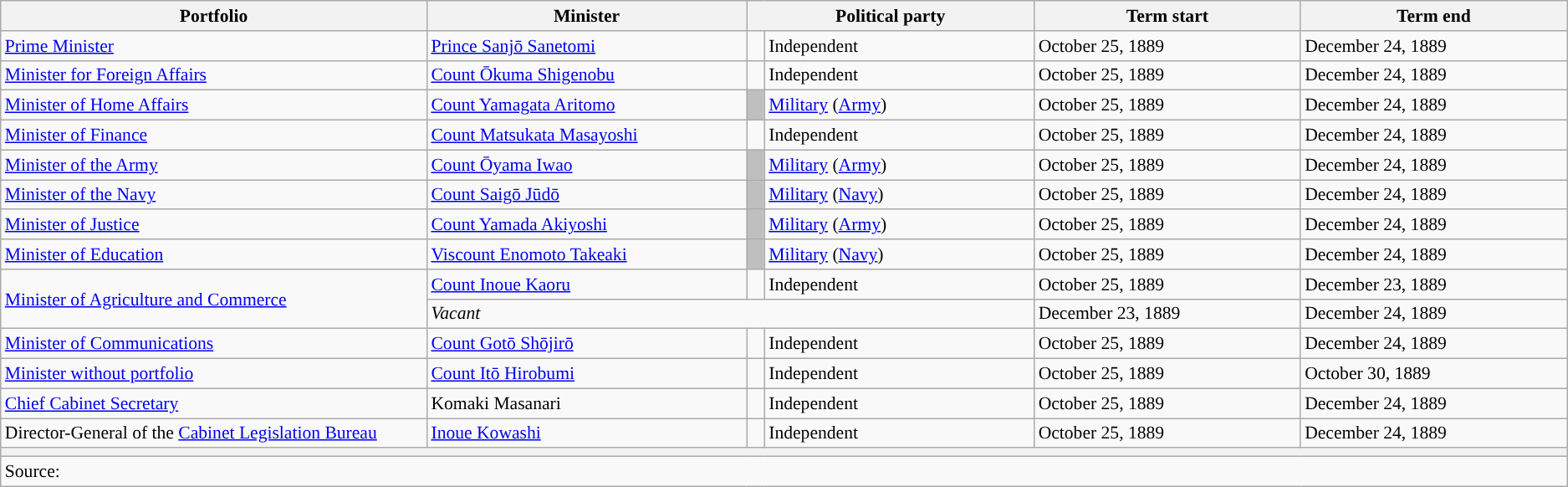<table class="wikitable unsortable" style="font-size: 90%;">
<tr>
<th width="20%" scope="col">Portfolio</th>
<th width="15%" scope="col">Minister</th>
<th colspan="2" width="13.5%" scope="col">Political party</th>
<th width="12.5%" scope="col">Term start</th>
<th width="12.5%" scope="col">Term end</th>
</tr>
<tr>
<td style="text-align: left;"><a href='#'>Prime Minister</a></td>
<td><a href='#'>Prince Sanjō Sanetomi</a></td>
<td style="color:inherit;background:"></td>
<td>Independent</td>
<td>October 25, 1889</td>
<td>December 24, 1889</td>
</tr>
<tr>
<td><a href='#'>Minister for Foreign Affairs</a></td>
<td><a href='#'>Count Ōkuma Shigenobu</a></td>
<td style="color:inherit;background:"></td>
<td>Independent</td>
<td>October 25, 1889</td>
<td>December 24, 1889</td>
</tr>
<tr>
<td><a href='#'>Minister of Home Affairs</a></td>
<td><a href='#'>Count Yamagata Aritomo</a></td>
<td style="color:inherit;background:#bfbfbf"></td>
<td><a href='#'>Military</a> (<a href='#'>Army</a>)</td>
<td>October 25, 1889</td>
<td>December 24, 1889</td>
</tr>
<tr>
<td><a href='#'>Minister of Finance</a></td>
<td><a href='#'>Count Matsukata Masayoshi</a></td>
<td style="color:inherit;background:"></td>
<td>Independent</td>
<td>October 25, 1889</td>
<td>December 24, 1889</td>
</tr>
<tr>
<td><a href='#'>Minister of the Army</a></td>
<td><a href='#'>Count Ōyama Iwao</a></td>
<td style="color:inherit;background:#bfbfbf"></td>
<td><a href='#'>Military</a> (<a href='#'>Army</a>)</td>
<td>October 25, 1889</td>
<td>December 24, 1889</td>
</tr>
<tr>
<td><a href='#'>Minister of the Navy</a></td>
<td><a href='#'>Count Saigō Jūdō</a></td>
<td style="color:inherit;background:#bfbfbf"></td>
<td><a href='#'>Military</a> (<a href='#'>Navy</a>)</td>
<td>October 25, 1889</td>
<td>December 24, 1889</td>
</tr>
<tr>
<td><a href='#'>Minister of Justice</a></td>
<td><a href='#'>Count Yamada Akiyoshi</a></td>
<td style="color:inherit;background:#bfbfbf"></td>
<td><a href='#'>Military</a> (<a href='#'>Army</a>)</td>
<td>October 25, 1889</td>
<td>December 24, 1889</td>
</tr>
<tr>
<td><a href='#'>Minister of Education</a></td>
<td><a href='#'>Viscount Enomoto Takeaki</a></td>
<td style="color:inherit;background:#bfbfbf"></td>
<td><a href='#'>Military</a> (<a href='#'>Navy</a>)</td>
<td>October 25, 1889</td>
<td>December 24, 1889</td>
</tr>
<tr>
<td rowspan="2"><a href='#'>Minister of Agriculture and Commerce</a></td>
<td><a href='#'>Count Inoue Kaoru</a></td>
<td style="color:inherit;background:"></td>
<td>Independent</td>
<td>October 25, 1889</td>
<td>December 23, 1889</td>
</tr>
<tr>
<td colspan="3"><em>Vacant</em></td>
<td>December 23, 1889</td>
<td>December 24, 1889</td>
</tr>
<tr>
<td><a href='#'>Minister of Communications</a></td>
<td><a href='#'>Count Gotō Shōjirō</a></td>
<td style="color:inherit;background:"></td>
<td>Independent</td>
<td>October 25, 1889</td>
<td>December 24, 1889</td>
</tr>
<tr>
<td><a href='#'>Minister without portfolio</a></td>
<td><a href='#'>Count Itō Hirobumi</a></td>
<td style="color:inherit;background:"></td>
<td>Independent</td>
<td>October 25, 1889</td>
<td>October 30, 1889</td>
</tr>
<tr>
<td><a href='#'>Chief Cabinet Secretary</a></td>
<td>Komaki Masanari</td>
<td style="color:inherit;background:"></td>
<td>Independent</td>
<td>October 25, 1889</td>
<td>December 24, 1889</td>
</tr>
<tr>
<td>Director-General of the <a href='#'>Cabinet Legislation Bureau</a></td>
<td><a href='#'>Inoue Kowashi</a></td>
<td style="color:inherit;background:"></td>
<td>Independent</td>
<td>October 25, 1889</td>
<td>December 24, 1889</td>
</tr>
<tr>
<th colspan="6"></th>
</tr>
<tr>
<td colspan="6">Source: </td>
</tr>
</table>
